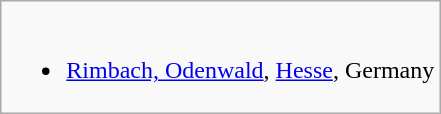<table class="wikitable">
<tr valign="top">
<td><br><ul><li> <a href='#'>Rimbach, Odenwald</a>, <a href='#'>Hesse</a>, Germany  </li></ul></td>
</tr>
</table>
